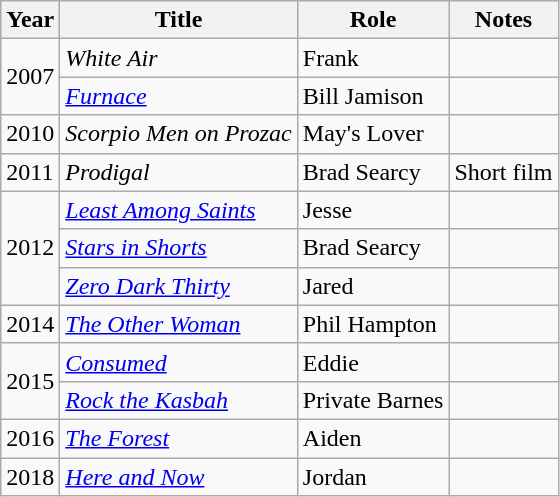<table class="wikitable sortable">
<tr>
<th>Year</th>
<th>Title</th>
<th>Role</th>
<th class="unsortable">Notes</th>
</tr>
<tr>
<td rowspan=2>2007</td>
<td><em>White Air</em></td>
<td>Frank</td>
<td></td>
</tr>
<tr>
<td><em><a href='#'>Furnace</a></em></td>
<td>Bill Jamison</td>
<td></td>
</tr>
<tr>
<td>2010</td>
<td><em>Scorpio Men on Prozac</em></td>
<td>May's Lover</td>
<td></td>
</tr>
<tr>
<td>2011</td>
<td><em>Prodigal</em></td>
<td>Brad Searcy</td>
<td>Short film</td>
</tr>
<tr>
<td rowspan=3>2012</td>
<td><em><a href='#'>Least Among Saints</a></em></td>
<td>Jesse</td>
<td></td>
</tr>
<tr>
<td><em><a href='#'>Stars in Shorts</a></em></td>
<td>Brad Searcy</td>
<td></td>
</tr>
<tr>
<td><em><a href='#'>Zero Dark Thirty</a></em></td>
<td>Jared</td>
<td></td>
</tr>
<tr>
<td>2014</td>
<td><em><a href='#'>The Other Woman</a></em></td>
<td>Phil Hampton</td>
<td></td>
</tr>
<tr>
<td rowspan=2>2015</td>
<td><em><a href='#'>Consumed</a></em></td>
<td>Eddie</td>
<td></td>
</tr>
<tr>
<td><em><a href='#'>Rock the Kasbah</a></em></td>
<td>Private Barnes</td>
<td></td>
</tr>
<tr>
<td>2016</td>
<td><em><a href='#'>The Forest</a></em></td>
<td>Aiden</td>
<td></td>
</tr>
<tr>
<td>2018</td>
<td><em><a href='#'>Here and Now</a></em></td>
<td>Jordan</td>
<td></td>
</tr>
</table>
